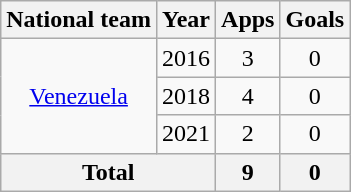<table class="wikitable" style="text-align:center">
<tr>
<th>National team</th>
<th>Year</th>
<th>Apps</th>
<th>Goals</th>
</tr>
<tr>
<td rowspan="3"><a href='#'>Venezuela</a></td>
<td>2016</td>
<td>3</td>
<td>0</td>
</tr>
<tr>
<td>2018</td>
<td>4</td>
<td>0</td>
</tr>
<tr>
<td>2021</td>
<td>2</td>
<td>0</td>
</tr>
<tr>
<th colspan=2>Total</th>
<th>9</th>
<th>0</th>
</tr>
</table>
